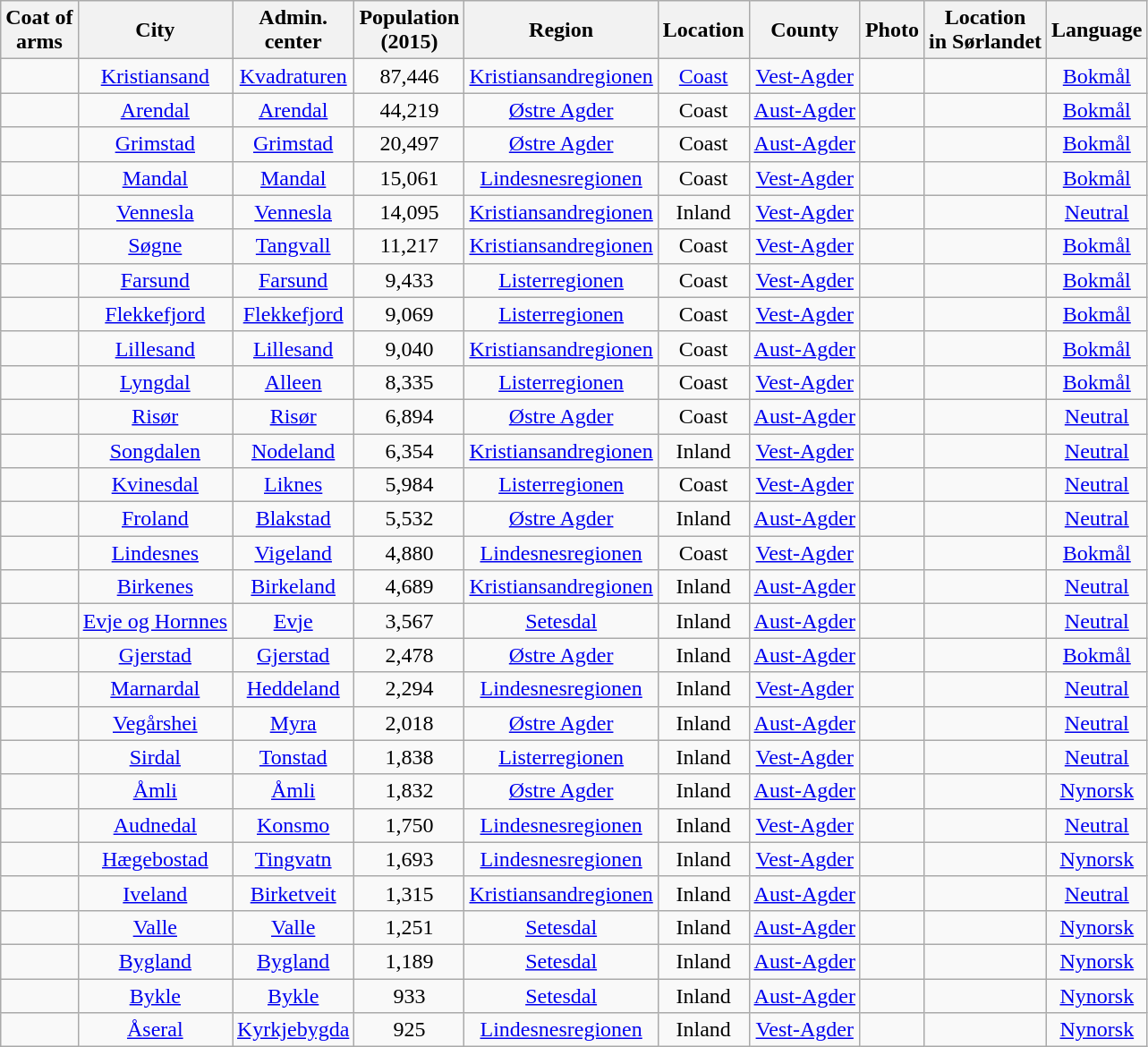<table class="wikitable" style="text-align:center;">
<tr>
<th>Coat of<br>arms</th>
<th>City</th>
<th>Admin.<br>center</th>
<th>Population<br>(2015)</th>
<th>Region</th>
<th>Location</th>
<th>County</th>
<th>Photo</th>
<th>Location<br> in Sørlandet</th>
<th>Language</th>
</tr>
<tr>
<td></td>
<td><a href='#'>Kristiansand</a></td>
<td><a href='#'>Kvadraturen</a></td>
<td>87,446</td>
<td><a href='#'>Kristiansandregionen</a></td>
<td><a href='#'>Coast</a></td>
<td><a href='#'>Vest-Agder</a></td>
<td></td>
<td></td>
<td><a href='#'>Bokmål</a></td>
</tr>
<tr>
<td></td>
<td><a href='#'>Arendal</a></td>
<td><a href='#'>Arendal</a></td>
<td>44,219</td>
<td><a href='#'>Østre Agder</a></td>
<td>Coast</td>
<td><a href='#'>Aust-Agder</a></td>
<td></td>
<td></td>
<td><a href='#'>Bokmål</a></td>
</tr>
<tr>
<td></td>
<td><a href='#'>Grimstad</a></td>
<td><a href='#'>Grimstad</a></td>
<td>20,497</td>
<td><a href='#'>Østre Agder</a></td>
<td>Coast</td>
<td><a href='#'>Aust-Agder</a></td>
<td></td>
<td></td>
<td><a href='#'>Bokmål</a></td>
</tr>
<tr>
<td></td>
<td><a href='#'>Mandal</a></td>
<td><a href='#'>Mandal</a></td>
<td>15,061</td>
<td><a href='#'>Lindesnesregionen</a></td>
<td>Coast</td>
<td><a href='#'>Vest-Agder</a></td>
<td></td>
<td></td>
<td><a href='#'>Bokmål</a></td>
</tr>
<tr>
<td></td>
<td><a href='#'>Vennesla</a></td>
<td><a href='#'>Vennesla</a></td>
<td>14,095</td>
<td><a href='#'>Kristiansandregionen</a></td>
<td>Inland</td>
<td><a href='#'>Vest-Agder</a></td>
<td></td>
<td></td>
<td><a href='#'>Neutral</a></td>
</tr>
<tr>
<td></td>
<td><a href='#'>Søgne</a></td>
<td><a href='#'>Tangvall</a></td>
<td>11,217</td>
<td><a href='#'>Kristiansandregionen</a></td>
<td>Coast</td>
<td><a href='#'>Vest-Agder</a></td>
<td></td>
<td></td>
<td><a href='#'>Bokmål</a></td>
</tr>
<tr>
<td></td>
<td><a href='#'>Farsund</a></td>
<td><a href='#'>Farsund</a></td>
<td>9,433</td>
<td><a href='#'>Listerregionen</a></td>
<td>Coast</td>
<td><a href='#'>Vest-Agder</a></td>
<td></td>
<td></td>
<td><a href='#'>Bokmål</a></td>
</tr>
<tr>
<td></td>
<td><a href='#'>Flekkefjord</a></td>
<td><a href='#'>Flekkefjord</a></td>
<td>9,069</td>
<td><a href='#'>Listerregionen</a></td>
<td>Coast</td>
<td><a href='#'>Vest-Agder</a></td>
<td></td>
<td></td>
<td><a href='#'>Bokmål</a></td>
</tr>
<tr>
<td></td>
<td><a href='#'>Lillesand</a></td>
<td><a href='#'>Lillesand</a></td>
<td>9,040</td>
<td><a href='#'>Kristiansandregionen</a></td>
<td>Coast</td>
<td><a href='#'>Aust-Agder</a></td>
<td></td>
<td></td>
<td><a href='#'>Bokmål</a></td>
</tr>
<tr>
<td></td>
<td><a href='#'>Lyngdal</a></td>
<td><a href='#'>Alleen</a></td>
<td>8,335</td>
<td><a href='#'>Listerregionen</a></td>
<td>Coast</td>
<td><a href='#'>Vest-Agder</a></td>
<td></td>
<td></td>
<td><a href='#'>Bokmål</a></td>
</tr>
<tr>
<td></td>
<td><a href='#'>Risør</a></td>
<td><a href='#'>Risør</a></td>
<td>6,894</td>
<td><a href='#'>Østre Agder</a></td>
<td>Coast</td>
<td><a href='#'>Aust-Agder</a></td>
<td></td>
<td></td>
<td><a href='#'>Neutral</a></td>
</tr>
<tr>
<td></td>
<td><a href='#'>Songdalen</a></td>
<td><a href='#'>Nodeland</a></td>
<td>6,354</td>
<td><a href='#'>Kristiansandregionen</a></td>
<td>Inland</td>
<td><a href='#'>Vest-Agder</a></td>
<td></td>
<td></td>
<td><a href='#'>Neutral</a></td>
</tr>
<tr>
<td></td>
<td><a href='#'>Kvinesdal</a></td>
<td><a href='#'>Liknes</a></td>
<td>5,984</td>
<td><a href='#'>Listerregionen</a></td>
<td>Coast</td>
<td><a href='#'>Vest-Agder</a></td>
<td></td>
<td></td>
<td><a href='#'>Neutral</a></td>
</tr>
<tr>
<td></td>
<td><a href='#'>Froland</a></td>
<td><a href='#'>Blakstad</a></td>
<td>5,532</td>
<td><a href='#'>Østre Agder</a></td>
<td>Inland</td>
<td><a href='#'>Aust-Agder</a></td>
<td></td>
<td></td>
<td><a href='#'>Neutral</a></td>
</tr>
<tr>
<td></td>
<td><a href='#'>Lindesnes</a></td>
<td><a href='#'>Vigeland</a></td>
<td>4,880</td>
<td><a href='#'>Lindesnesregionen</a></td>
<td>Coast</td>
<td><a href='#'>Vest-Agder</a></td>
<td></td>
<td></td>
<td><a href='#'>Bokmål</a></td>
</tr>
<tr>
<td></td>
<td><a href='#'>Birkenes</a></td>
<td><a href='#'>Birkeland</a></td>
<td>4,689</td>
<td><a href='#'>Kristiansandregionen</a></td>
<td>Inland</td>
<td><a href='#'>Aust-Agder</a></td>
<td></td>
<td></td>
<td><a href='#'>Neutral</a></td>
</tr>
<tr>
<td></td>
<td><a href='#'>Evje og Hornnes</a></td>
<td><a href='#'>Evje</a></td>
<td>3,567</td>
<td><a href='#'>Setesdal</a></td>
<td>Inland</td>
<td><a href='#'>Aust-Agder</a></td>
<td></td>
<td></td>
<td><a href='#'>Neutral</a></td>
</tr>
<tr>
<td></td>
<td><a href='#'>Gjerstad</a></td>
<td><a href='#'>Gjerstad</a></td>
<td>2,478</td>
<td><a href='#'>Østre Agder</a></td>
<td>Inland</td>
<td><a href='#'>Aust-Agder</a></td>
<td></td>
<td></td>
<td><a href='#'>Bokmål</a></td>
</tr>
<tr>
<td></td>
<td><a href='#'>Marnardal</a></td>
<td><a href='#'>Heddeland</a></td>
<td>2,294</td>
<td><a href='#'>Lindesnesregionen</a></td>
<td>Inland</td>
<td><a href='#'>Vest-Agder</a></td>
<td></td>
<td></td>
<td><a href='#'>Neutral</a></td>
</tr>
<tr>
<td></td>
<td><a href='#'>Vegårshei</a></td>
<td><a href='#'>Myra</a></td>
<td>2,018</td>
<td><a href='#'>Østre Agder</a></td>
<td>Inland</td>
<td><a href='#'>Aust-Agder</a></td>
<td></td>
<td></td>
<td><a href='#'>Neutral</a></td>
</tr>
<tr>
<td></td>
<td><a href='#'>Sirdal</a></td>
<td><a href='#'>Tonstad</a></td>
<td>1,838</td>
<td><a href='#'>Listerregionen</a></td>
<td>Inland</td>
<td><a href='#'>Vest-Agder</a></td>
<td></td>
<td></td>
<td><a href='#'>Neutral</a></td>
</tr>
<tr>
<td></td>
<td><a href='#'>Åmli</a></td>
<td><a href='#'>Åmli</a></td>
<td>1,832</td>
<td><a href='#'>Østre Agder</a></td>
<td>Inland</td>
<td><a href='#'>Aust-Agder</a></td>
<td></td>
<td></td>
<td><a href='#'>Nynorsk</a></td>
</tr>
<tr>
<td></td>
<td><a href='#'>Audnedal</a></td>
<td><a href='#'>Konsmo</a></td>
<td>1,750</td>
<td><a href='#'>Lindesnesregionen</a></td>
<td>Inland</td>
<td><a href='#'>Vest-Agder</a></td>
<td></td>
<td></td>
<td><a href='#'>Neutral</a></td>
</tr>
<tr>
<td></td>
<td><a href='#'>Hægebostad</a></td>
<td><a href='#'>Tingvatn</a></td>
<td>1,693</td>
<td><a href='#'>Lindesnesregionen</a></td>
<td>Inland</td>
<td><a href='#'>Vest-Agder</a></td>
<td></td>
<td></td>
<td><a href='#'>Nynorsk</a></td>
</tr>
<tr>
<td></td>
<td><a href='#'>Iveland</a></td>
<td><a href='#'>Birketveit</a></td>
<td>1,315</td>
<td><a href='#'>Kristiansandregionen</a></td>
<td>Inland</td>
<td><a href='#'>Aust-Agder</a></td>
<td></td>
<td></td>
<td><a href='#'>Neutral</a></td>
</tr>
<tr>
<td></td>
<td><a href='#'>Valle</a></td>
<td><a href='#'>Valle</a></td>
<td>1,251</td>
<td><a href='#'>Setesdal</a></td>
<td>Inland</td>
<td><a href='#'>Aust-Agder</a></td>
<td></td>
<td></td>
<td><a href='#'>Nynorsk</a></td>
</tr>
<tr>
<td></td>
<td><a href='#'>Bygland</a></td>
<td><a href='#'>Bygland</a></td>
<td>1,189</td>
<td><a href='#'>Setesdal</a></td>
<td>Inland</td>
<td><a href='#'>Aust-Agder</a></td>
<td></td>
<td></td>
<td><a href='#'>Nynorsk</a></td>
</tr>
<tr>
<td></td>
<td><a href='#'>Bykle</a></td>
<td><a href='#'>Bykle</a></td>
<td>933</td>
<td><a href='#'>Setesdal</a></td>
<td>Inland</td>
<td><a href='#'>Aust-Agder</a></td>
<td></td>
<td></td>
<td><a href='#'>Nynorsk</a></td>
</tr>
<tr>
<td></td>
<td><a href='#'>Åseral</a></td>
<td><a href='#'>Kyrkjebygda</a></td>
<td>925</td>
<td><a href='#'>Lindesnesregionen</a></td>
<td>Inland</td>
<td><a href='#'>Vest-Agder</a></td>
<td></td>
<td></td>
<td><a href='#'>Nynorsk</a></td>
</tr>
</table>
